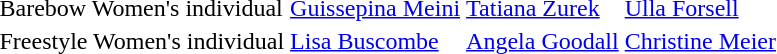<table>
<tr>
<td>Barebow Women's individual<br></td>
<td> <a href='#'>Guissepina Meini</a></td>
<td> <a href='#'>Tatiana Zurek</a></td>
<td> <a href='#'>Ulla Forsell</a></td>
</tr>
<tr>
<td>Freestyle Women's individual<br></td>
<td> <a href='#'>Lisa Buscombe</a></td>
<td> <a href='#'>Angela Goodall</a></td>
<td> <a href='#'>Christine Meier</a></td>
</tr>
</table>
